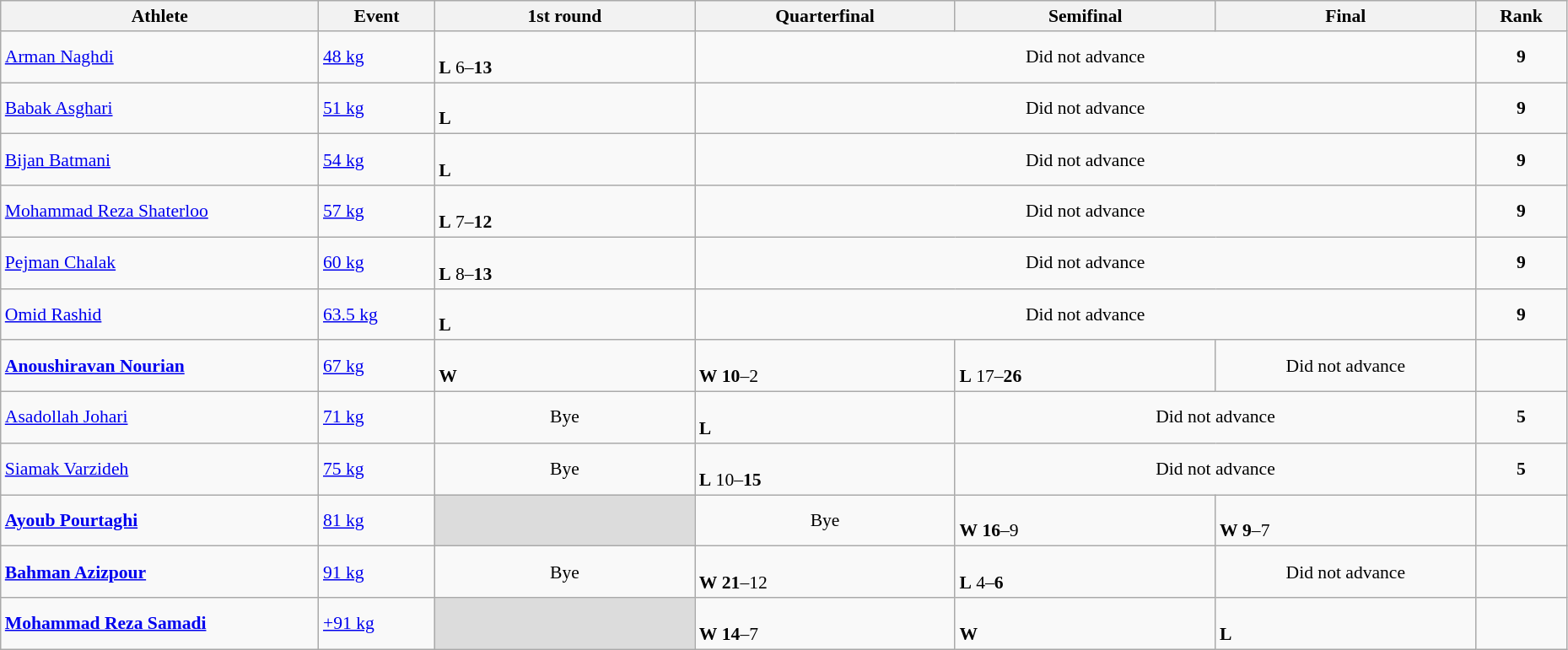<table class="wikitable" width="98%" style="text-align:left; font-size:90%">
<tr>
<th width="11%">Athlete</th>
<th width="4%">Event</th>
<th width="9%">1st round</th>
<th width="9%">Quarterfinal</th>
<th width="9%">Semifinal</th>
<th width="9%">Final</th>
<th width="3%">Rank</th>
</tr>
<tr>
<td><a href='#'>Arman Naghdi</a></td>
<td><a href='#'>48 kg</a></td>
<td><br><strong>L</strong> 6–<strong>13</strong></td>
<td colspan=3 align=center>Did not advance</td>
<td align=center><strong>9</strong></td>
</tr>
<tr>
<td><a href='#'>Babak Asghari</a></td>
<td><a href='#'>51 kg</a></td>
<td><br><strong>L</strong> </td>
<td colspan=3 align=center>Did not advance</td>
<td align=center><strong>9</strong></td>
</tr>
<tr>
<td><a href='#'>Bijan Batmani</a></td>
<td><a href='#'>54 kg</a></td>
<td><br><strong>L</strong> </td>
<td colspan=3 align=center>Did not advance</td>
<td align=center><strong>9</strong></td>
</tr>
<tr>
<td><a href='#'>Mohammad Reza Shaterloo</a></td>
<td><a href='#'>57 kg</a></td>
<td><br><strong>L</strong> 7–<strong>12</strong></td>
<td colspan=3 align=center>Did not advance</td>
<td align=center><strong>9</strong></td>
</tr>
<tr>
<td><a href='#'>Pejman Chalak</a></td>
<td><a href='#'>60 kg</a></td>
<td><br><strong>L</strong> 8–<strong>13</strong></td>
<td colspan=3 align=center>Did not advance</td>
<td align=center><strong>9</strong></td>
</tr>
<tr>
<td><a href='#'>Omid Rashid</a></td>
<td><a href='#'>63.5 kg</a></td>
<td><br><strong>L</strong> </td>
<td colspan=3 align=center>Did not advance</td>
<td align=center><strong>9</strong></td>
</tr>
<tr>
<td><strong><a href='#'>Anoushiravan Nourian</a></strong></td>
<td><a href='#'>67 kg</a></td>
<td><br><strong>W</strong> </td>
<td><br><strong>W</strong> <strong>10</strong>–2</td>
<td><br><strong>L</strong> 17–<strong>26</strong></td>
<td align=center>Did not advance</td>
<td align=center></td>
</tr>
<tr>
<td><a href='#'>Asadollah Johari</a></td>
<td><a href='#'>71 kg</a></td>
<td align=center>Bye</td>
<td><br><strong>L</strong> </td>
<td colspan=2 align=center>Did not advance</td>
<td align=center><strong>5</strong></td>
</tr>
<tr>
<td><a href='#'>Siamak Varzideh</a></td>
<td><a href='#'>75 kg</a></td>
<td align=center>Bye</td>
<td><br><strong>L</strong> 10–<strong>15</strong></td>
<td colspan=2 align=center>Did not advance</td>
<td align=center><strong>5</strong></td>
</tr>
<tr>
<td><strong><a href='#'>Ayoub Pourtaghi</a></strong></td>
<td><a href='#'>81 kg</a></td>
<td bgcolor=#DCDCDC></td>
<td align=center>Bye</td>
<td><br><strong>W</strong> <strong>16</strong>–9</td>
<td><br><strong>W</strong> <strong>9</strong>–7</td>
<td align=center></td>
</tr>
<tr>
<td><strong><a href='#'>Bahman Azizpour</a></strong></td>
<td><a href='#'>91 kg</a></td>
<td align=center>Bye</td>
<td><br><strong>W</strong> <strong>21</strong>–12</td>
<td><br><strong>L</strong> 4–<strong>6</strong></td>
<td align=center>Did not advance</td>
<td align=center></td>
</tr>
<tr>
<td><strong><a href='#'>Mohammad Reza Samadi</a></strong></td>
<td><a href='#'>+91 kg</a></td>
<td bgcolor=#DCDCDC></td>
<td><br><strong>W</strong> <strong>14</strong>–7</td>
<td><br><strong>W</strong> </td>
<td><br><strong>L</strong> </td>
<td align=center></td>
</tr>
</table>
